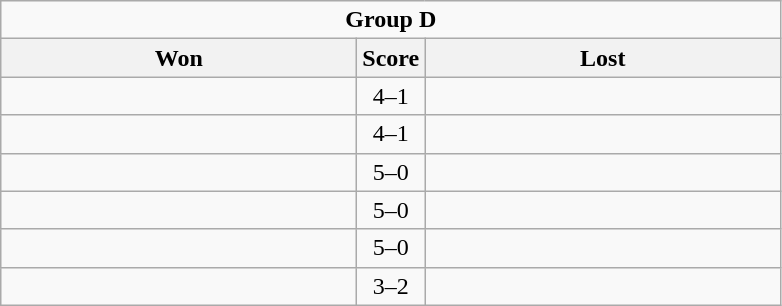<table class="wikitable" style="text-align: center;">
<tr>
<td colspan="3"><strong>Group D</strong></td>
</tr>
<tr>
<th scope="col" style="width: 230px;">Won</th>
<th scope="col" style="width: 30px;">Score</th>
<th scope="col" style="width: 230px;">Lost</th>
</tr>
<tr>
<td></td>
<td>4–1</td>
<td></td>
</tr>
<tr>
<td></td>
<td>4–1</td>
<td></td>
</tr>
<tr>
<td></td>
<td>5–0</td>
<td></td>
</tr>
<tr>
<td></td>
<td>5–0</td>
<td></td>
</tr>
<tr>
<td></td>
<td>5–0</td>
<td></td>
</tr>
<tr>
<td></td>
<td>3–2</td>
<td></td>
</tr>
</table>
